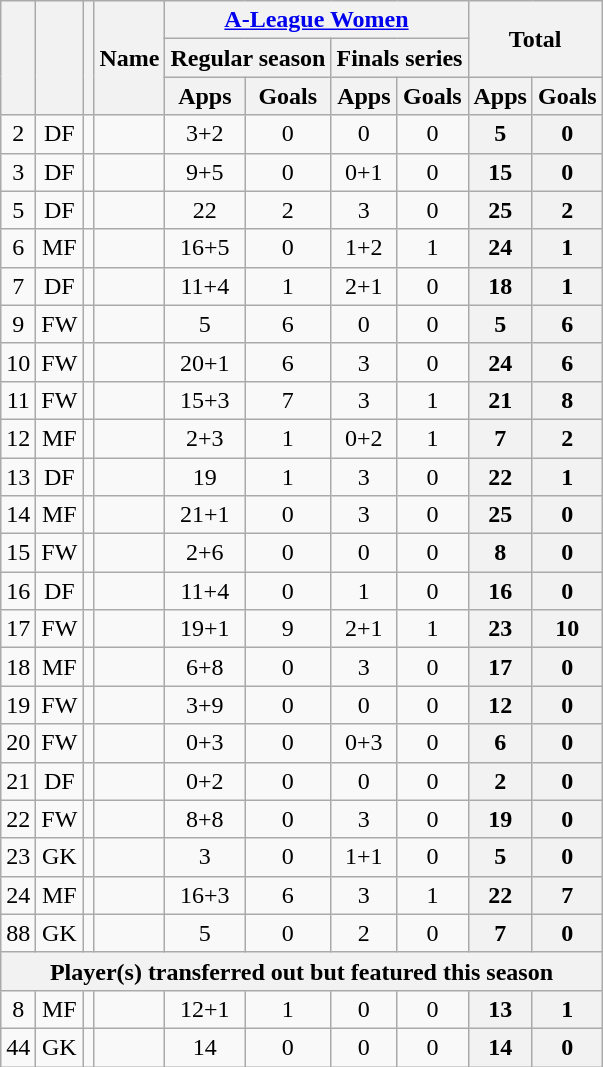<table class="wikitable sortable" style="text-align:center;">
<tr>
<th rowspan="3"></th>
<th rowspan="3"></th>
<th rowspan="3"></th>
<th rowspan="3">Name</th>
<th colspan="4"><a href='#'>A-League Women</a></th>
<th colspan="2" rowspan="2">Total</th>
</tr>
<tr>
<th colspan="2">Regular season</th>
<th colspan="2">Finals series</th>
</tr>
<tr>
<th>Apps</th>
<th>Goals</th>
<th>Apps</th>
<th>Goals</th>
<th>Apps</th>
<th>Goals</th>
</tr>
<tr>
<td>2</td>
<td>DF</td>
<td></td>
<td align="left"><br></td>
<td>3+2</td>
<td>0<br></td>
<td>0</td>
<td>0<br></td>
<th>5</th>
<th>0</th>
</tr>
<tr>
<td>3</td>
<td>DF</td>
<td></td>
<td align="left"><br></td>
<td>9+5</td>
<td>0<br></td>
<td>0+1</td>
<td>0<br></td>
<th>15</th>
<th>0</th>
</tr>
<tr>
<td>5</td>
<td>DF</td>
<td></td>
<td align="left"><br></td>
<td>22</td>
<td>2<br></td>
<td>3</td>
<td>0<br></td>
<th>25</th>
<th>2</th>
</tr>
<tr>
<td>6</td>
<td>MF</td>
<td></td>
<td align="left"><br></td>
<td>16+5</td>
<td>0<br></td>
<td>1+2</td>
<td>1<br></td>
<th>24</th>
<th>1</th>
</tr>
<tr>
<td>7</td>
<td>DF</td>
<td></td>
<td align="left"><br></td>
<td>11+4</td>
<td>1<br></td>
<td>2+1</td>
<td>0<br></td>
<th>18</th>
<th>1</th>
</tr>
<tr>
<td>9</td>
<td>FW</td>
<td></td>
<td align="left"><br></td>
<td>5</td>
<td>6<br></td>
<td>0</td>
<td>0<br></td>
<th>5</th>
<th>6</th>
</tr>
<tr>
<td>10</td>
<td>FW</td>
<td></td>
<td align="left"><br></td>
<td>20+1</td>
<td>6<br></td>
<td>3</td>
<td>0<br></td>
<th>24</th>
<th>6</th>
</tr>
<tr>
<td>11</td>
<td>FW</td>
<td></td>
<td align="left"><br></td>
<td>15+3</td>
<td>7<br></td>
<td>3</td>
<td>1<br></td>
<th>21</th>
<th>8</th>
</tr>
<tr>
<td>12</td>
<td>MF</td>
<td></td>
<td align="left"><br></td>
<td>2+3</td>
<td>1<br></td>
<td>0+2</td>
<td>1<br></td>
<th>7</th>
<th>2</th>
</tr>
<tr>
<td>13</td>
<td>DF</td>
<td></td>
<td align="left"><br></td>
<td>19</td>
<td>1<br></td>
<td>3</td>
<td>0<br></td>
<th>22</th>
<th>1</th>
</tr>
<tr>
<td>14</td>
<td>MF</td>
<td></td>
<td align="left"><br></td>
<td>21+1</td>
<td>0<br></td>
<td>3</td>
<td>0<br></td>
<th>25</th>
<th>0</th>
</tr>
<tr>
<td>15</td>
<td>FW</td>
<td></td>
<td align="left"><br></td>
<td>2+6</td>
<td>0<br></td>
<td>0</td>
<td>0<br></td>
<th>8</th>
<th>0</th>
</tr>
<tr>
<td>16</td>
<td>DF</td>
<td></td>
<td align="left"><br></td>
<td>11+4</td>
<td>0<br></td>
<td>1</td>
<td>0<br></td>
<th>16</th>
<th>0</th>
</tr>
<tr>
<td>17</td>
<td>FW</td>
<td></td>
<td align="left"><br></td>
<td>19+1</td>
<td>9<br></td>
<td>2+1</td>
<td>1<br></td>
<th>23</th>
<th>10</th>
</tr>
<tr>
<td>18</td>
<td>MF</td>
<td></td>
<td align="left"><br></td>
<td>6+8</td>
<td>0<br></td>
<td>3</td>
<td>0<br></td>
<th>17</th>
<th>0</th>
</tr>
<tr>
<td>19</td>
<td>FW</td>
<td></td>
<td align="left"><br></td>
<td>3+9</td>
<td>0<br></td>
<td>0</td>
<td>0<br></td>
<th>12</th>
<th>0</th>
</tr>
<tr>
<td>20</td>
<td>FW</td>
<td></td>
<td align="left"><br></td>
<td>0+3</td>
<td>0<br></td>
<td>0+3</td>
<td>0<br></td>
<th>6</th>
<th>0</th>
</tr>
<tr>
<td>21</td>
<td>DF</td>
<td></td>
<td align="left"><br></td>
<td>0+2</td>
<td>0<br></td>
<td>0</td>
<td>0<br></td>
<th>2</th>
<th>0</th>
</tr>
<tr>
<td>22</td>
<td>FW</td>
<td></td>
<td align="left"><br></td>
<td>8+8</td>
<td>0<br></td>
<td>3</td>
<td>0<br></td>
<th>19</th>
<th>0</th>
</tr>
<tr>
<td>23</td>
<td>GK</td>
<td></td>
<td align="left"><br></td>
<td>3</td>
<td>0<br></td>
<td>1+1</td>
<td>0<br></td>
<th>5</th>
<th>0</th>
</tr>
<tr>
<td>24</td>
<td>MF</td>
<td></td>
<td align="left"><br></td>
<td>16+3</td>
<td>6<br></td>
<td>3</td>
<td>1<br></td>
<th>22</th>
<th>7</th>
</tr>
<tr>
<td>88</td>
<td>GK</td>
<td></td>
<td align="left"><br></td>
<td>5</td>
<td>0<br></td>
<td>2</td>
<td>0<br></td>
<th>7</th>
<th>0</th>
</tr>
<tr>
<th colspan="10">Player(s) transferred out but featured this season</th>
</tr>
<tr>
<td>8</td>
<td>MF</td>
<td></td>
<td align="left"><br></td>
<td>12+1</td>
<td>1<br></td>
<td>0</td>
<td>0<br></td>
<th>13</th>
<th>1</th>
</tr>
<tr>
<td>44</td>
<td>GK</td>
<td></td>
<td align="left"><br></td>
<td>14</td>
<td>0<br></td>
<td>0</td>
<td>0<br></td>
<th>14</th>
<th>0</th>
</tr>
</table>
